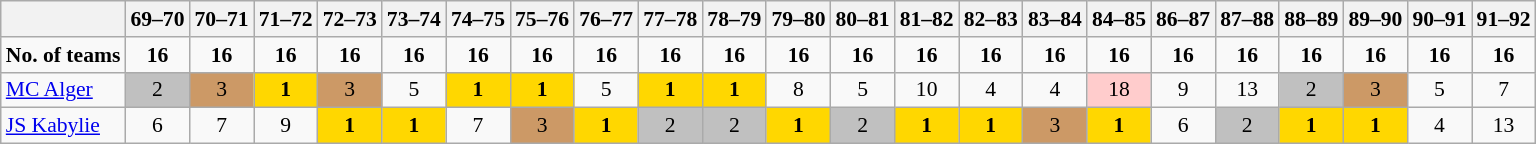<table border=1  bordercolor="#CCCCCC" class=wikitable style="font-size:90%;">
<tr align=LEFT valign=CENTER>
<th></th>
<th>69–70</th>
<th>70–71</th>
<th>71–72</th>
<th>72–73</th>
<th>73–74</th>
<th>74–75</th>
<th>75–76</th>
<th>76–77</th>
<th>77–78</th>
<th>78–79</th>
<th>79–80</th>
<th>80–81</th>
<th>81–82</th>
<th>82–83</th>
<th>83–84</th>
<th>84–85</th>
<th>86–87</th>
<th>87–88</th>
<th>88–89</th>
<th>89–90</th>
<th>90–91</th>
<th>91–92</th>
</tr>
<tr align=CENTER>
<td><strong>No. of teams</strong></td>
<td><strong>16</strong></td>
<td><strong>16</strong></td>
<td><strong>16</strong></td>
<td><strong>16</strong></td>
<td><strong>16</strong></td>
<td><strong>16</strong></td>
<td><strong>16</strong></td>
<td><strong>16</strong></td>
<td><strong>16</strong></td>
<td><strong>16</strong></td>
<td><strong>16</strong></td>
<td><strong>16</strong></td>
<td><strong>16</strong></td>
<td><strong>16</strong></td>
<td><strong>16</strong></td>
<td><strong>16</strong></td>
<td><strong>16</strong></td>
<td><strong>16</strong></td>
<td><strong>16</strong></td>
<td><strong>16</strong></td>
<td><strong>16</strong></td>
<td><strong>16</strong></td>
</tr>
<tr align=CENTER valign=BOTTOM>
<td align=LEFT><a href='#'>MC Alger</a></td>
<td bgcolor=silver>2</td>
<td bgcolor=#cc9966>3</td>
<td bgcolor=gold><strong>1</strong></td>
<td bgcolor=#cc9966>3</td>
<td>5</td>
<td bgcolor=gold><strong>1</strong></td>
<td bgcolor=gold><strong>1</strong></td>
<td>5</td>
<td bgcolor=gold><strong>1</strong></td>
<td bgcolor=gold><strong>1</strong></td>
<td>8</td>
<td>5</td>
<td>10</td>
<td>4</td>
<td>4</td>
<td bgcolor=#FFCCCC>18</td>
<td>9</td>
<td>13</td>
<td bgcolor=silver>2</td>
<td bgcolor=#cc9966>3</td>
<td>5</td>
<td>7</td>
</tr>
<tr align=CENTER valign=BOTTOM>
<td align=LEFT><a href='#'>JS Kabylie</a></td>
<td>6</td>
<td>7</td>
<td>9</td>
<td bgcolor=gold><strong>1</strong></td>
<td bgcolor=gold><strong>1</strong></td>
<td>7</td>
<td bgcolor=#cc9966>3</td>
<td bgcolor=gold><strong>1</strong></td>
<td bgcolor=silver>2</td>
<td bgcolor=silver>2</td>
<td bgcolor=gold><strong>1</strong></td>
<td bgcolor=silver>2</td>
<td bgcolor=gold><strong>1</strong></td>
<td bgcolor=gold><strong>1</strong></td>
<td bgcolor=#cc9966>3</td>
<td bgcolor=gold><strong>1</strong></td>
<td>6</td>
<td bgcolor=silver>2</td>
<td bgcolor=gold><strong>1</strong></td>
<td bgcolor=gold><strong>1</strong></td>
<td>4</td>
<td>13</td>
</tr>
</table>
